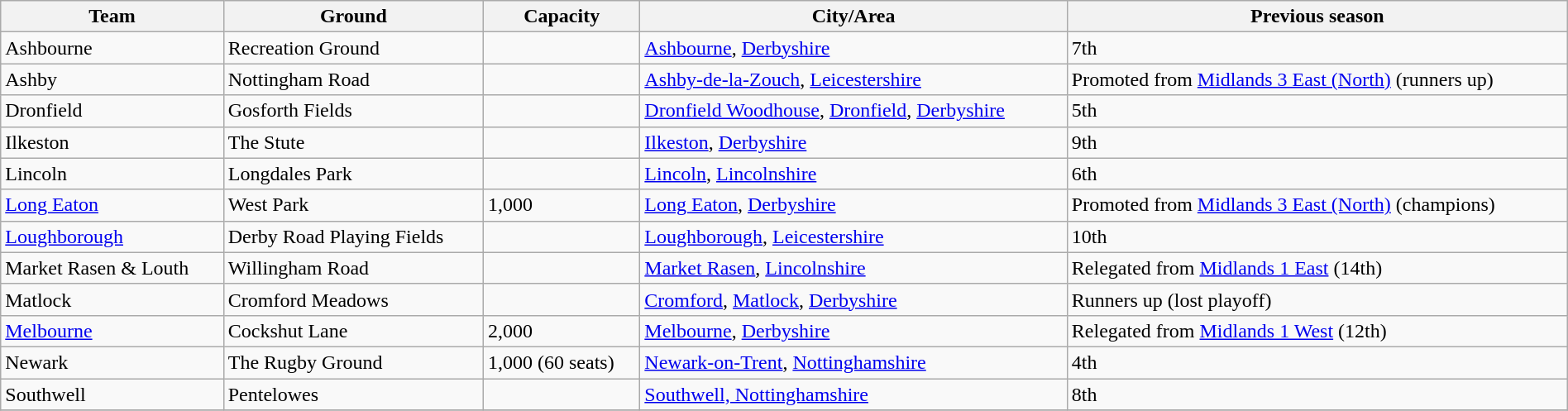<table class="wikitable sortable" width=100%>
<tr>
<th>Team</th>
<th>Ground</th>
<th>Capacity</th>
<th>City/Area</th>
<th>Previous season</th>
</tr>
<tr>
<td>Ashbourne</td>
<td>Recreation Ground</td>
<td></td>
<td><a href='#'>Ashbourne</a>, <a href='#'>Derbyshire</a></td>
<td>7th</td>
</tr>
<tr>
<td>Ashby</td>
<td>Nottingham Road</td>
<td></td>
<td><a href='#'>Ashby-de-la-Zouch</a>, <a href='#'>Leicestershire</a></td>
<td>Promoted from <a href='#'>Midlands 3 East (North)</a> (runners up)</td>
</tr>
<tr>
<td>Dronfield</td>
<td>Gosforth Fields</td>
<td></td>
<td><a href='#'>Dronfield Woodhouse</a>, <a href='#'>Dronfield</a>, <a href='#'>Derbyshire</a></td>
<td>5th</td>
</tr>
<tr>
<td>Ilkeston</td>
<td>The Stute</td>
<td></td>
<td><a href='#'>Ilkeston</a>, <a href='#'>Derbyshire</a></td>
<td>9th</td>
</tr>
<tr>
<td>Lincoln</td>
<td>Longdales Park</td>
<td></td>
<td><a href='#'>Lincoln</a>, <a href='#'>Lincolnshire</a></td>
<td>6th</td>
</tr>
<tr>
<td><a href='#'>Long Eaton</a></td>
<td>West Park</td>
<td>1,000</td>
<td><a href='#'>Long Eaton</a>, <a href='#'>Derbyshire</a></td>
<td>Promoted from <a href='#'>Midlands 3 East (North)</a> (champions)</td>
</tr>
<tr>
<td><a href='#'>Loughborough</a></td>
<td>Derby Road Playing Fields</td>
<td></td>
<td><a href='#'>Loughborough</a>, <a href='#'>Leicestershire</a></td>
<td>10th</td>
</tr>
<tr>
<td>Market Rasen & Louth</td>
<td>Willingham Road</td>
<td></td>
<td><a href='#'>Market Rasen</a>, <a href='#'>Lincolnshire</a></td>
<td>Relegated from <a href='#'>Midlands 1 East</a> (14th)</td>
</tr>
<tr>
<td>Matlock</td>
<td>Cromford Meadows</td>
<td></td>
<td><a href='#'>Cromford</a>, <a href='#'>Matlock</a>, <a href='#'>Derbyshire</a></td>
<td>Runners up (lost playoff)</td>
</tr>
<tr>
<td><a href='#'>Melbourne</a></td>
<td>Cockshut Lane</td>
<td>2,000</td>
<td><a href='#'>Melbourne</a>, <a href='#'>Derbyshire</a></td>
<td>Relegated from <a href='#'>Midlands 1 West</a> (12th)</td>
</tr>
<tr>
<td>Newark</td>
<td>The Rugby Ground</td>
<td>1,000 (60 seats)</td>
<td><a href='#'>Newark-on-Trent</a>, <a href='#'>Nottinghamshire</a></td>
<td>4th</td>
</tr>
<tr>
<td>Southwell</td>
<td>Pentelowes</td>
<td></td>
<td><a href='#'>Southwell, Nottinghamshire</a></td>
<td>8th</td>
</tr>
<tr>
</tr>
</table>
